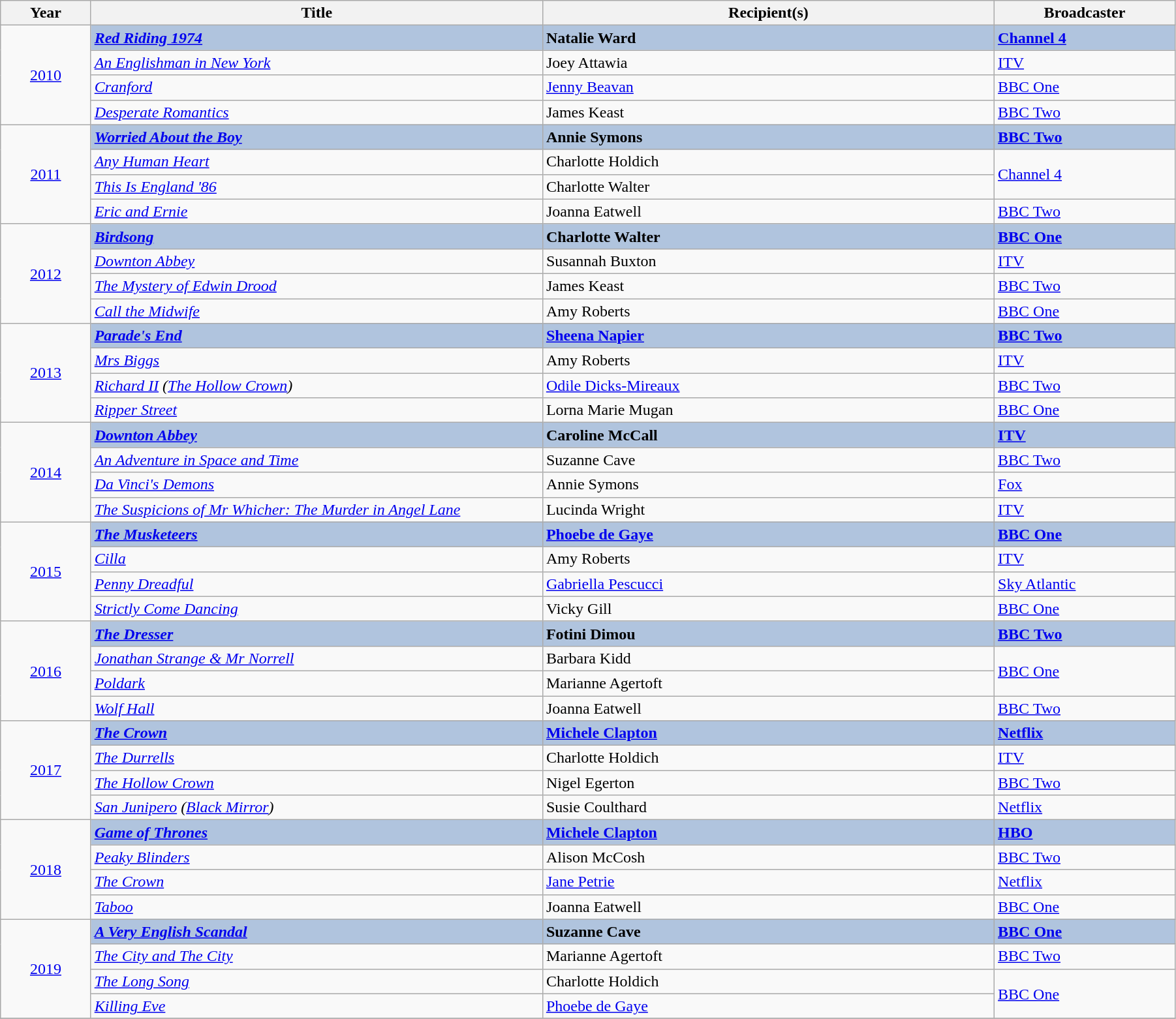<table class="wikitable" width="95%">
<tr>
<th width=5%>Year</th>
<th width=25%>Title</th>
<th width=25%><strong>Recipient(s)</strong></th>
<th width=10%><strong>Broadcaster</strong></th>
</tr>
<tr>
<td rowspan="4" style="text-align:center;"><a href='#'>2010</a></td>
<td style="background:#B0C4DE;"><strong><em><a href='#'>Red Riding 1974</a></em></strong></td>
<td style="background:#B0C4DE;"><strong>Natalie Ward</strong></td>
<td style="background:#B0C4DE;"><strong><a href='#'>Channel 4</a></strong></td>
</tr>
<tr>
<td><em><a href='#'>An Englishman in New York</a></em></td>
<td>Joey Attawia</td>
<td><a href='#'>ITV</a></td>
</tr>
<tr>
<td><em><a href='#'>Cranford</a></em></td>
<td><a href='#'>Jenny Beavan</a></td>
<td><a href='#'>BBC One</a></td>
</tr>
<tr>
<td><em><a href='#'>Desperate Romantics</a></em></td>
<td>James Keast</td>
<td><a href='#'>BBC Two</a></td>
</tr>
<tr>
<td rowspan="4" style="text-align:center;"><a href='#'>2011</a></td>
<td style="background:#B0C4DE;"><strong><em><a href='#'>Worried About the Boy</a></em></strong></td>
<td style="background:#B0C4DE;"><strong>Annie Symons</strong></td>
<td style="background:#B0C4DE;"><strong><a href='#'>BBC Two</a></strong></td>
</tr>
<tr>
<td><em><a href='#'>Any Human Heart</a></em></td>
<td>Charlotte Holdich</td>
<td rowspan="2"><a href='#'>Channel 4</a></td>
</tr>
<tr>
<td><em><a href='#'>This Is England '86</a></em></td>
<td>Charlotte Walter</td>
</tr>
<tr>
<td><em><a href='#'>Eric and Ernie</a></em></td>
<td>Joanna Eatwell</td>
<td><a href='#'>BBC Two</a></td>
</tr>
<tr>
<td rowspan="4" style="text-align:center;"><a href='#'>2012</a></td>
<td style="background:#B0C4DE;"><strong><em><a href='#'>Birdsong</a></em></strong></td>
<td style="background:#B0C4DE;"><strong>Charlotte Walter</strong></td>
<td style="background:#B0C4DE;"><strong><a href='#'>BBC One</a></strong></td>
</tr>
<tr>
<td><em><a href='#'>Downton Abbey</a></em></td>
<td>Susannah Buxton</td>
<td><a href='#'>ITV</a></td>
</tr>
<tr>
<td><em><a href='#'>The Mystery of Edwin Drood</a></em></td>
<td>James Keast</td>
<td><a href='#'>BBC Two</a></td>
</tr>
<tr>
<td><em><a href='#'>Call the Midwife</a></em></td>
<td>Amy Roberts</td>
<td><a href='#'>BBC One</a></td>
</tr>
<tr>
<td rowspan="4" style="text-align:center;"><a href='#'>2013</a></td>
<td style="background:#B0C4DE;"><strong><em><a href='#'>Parade's End</a></em></strong></td>
<td style="background:#B0C4DE;"><strong><a href='#'>Sheena Napier</a></strong></td>
<td style="background:#B0C4DE;"><strong><a href='#'>BBC Two</a></strong></td>
</tr>
<tr>
<td><em><a href='#'>Mrs Biggs</a></em></td>
<td>Amy Roberts</td>
<td><a href='#'>ITV</a></td>
</tr>
<tr>
<td><em><a href='#'>Richard II</a> (<a href='#'>The Hollow Crown</a>)</em></td>
<td><a href='#'>Odile Dicks-Mireaux</a></td>
<td><a href='#'>BBC Two</a></td>
</tr>
<tr>
<td><em><a href='#'>Ripper Street</a></em></td>
<td>Lorna Marie Mugan</td>
<td><a href='#'>BBC One</a></td>
</tr>
<tr>
<td rowspan="4" style="text-align:center;"><a href='#'>2014</a></td>
<td style="background:#B0C4DE;"><strong><em><a href='#'>Downton Abbey</a></em></strong></td>
<td style="background:#B0C4DE;"><strong>Caroline McCall</strong></td>
<td style="background:#B0C4DE;"><strong><a href='#'>ITV</a></strong></td>
</tr>
<tr>
<td><em><a href='#'>An Adventure in Space and Time</a></em></td>
<td>Suzanne Cave</td>
<td><a href='#'>BBC Two</a></td>
</tr>
<tr>
<td><em><a href='#'>Da Vinci's Demons</a></em></td>
<td>Annie Symons</td>
<td><a href='#'>Fox</a></td>
</tr>
<tr>
<td><em><a href='#'>The Suspicions of Mr Whicher: The Murder in Angel Lane</a></em></td>
<td>Lucinda Wright</td>
<td><a href='#'>ITV</a></td>
</tr>
<tr>
<td rowspan="4" style="text-align:center;"><a href='#'>2015</a></td>
<td style="background:#B0C4DE;"><strong><em><a href='#'>The Musketeers</a></em></strong></td>
<td style="background:#B0C4DE;"><strong><a href='#'>Phoebe de Gaye</a></strong></td>
<td style="background:#B0C4DE;"><strong><a href='#'>BBC One</a></strong></td>
</tr>
<tr>
<td><em><a href='#'>Cilla</a></em></td>
<td>Amy Roberts</td>
<td><a href='#'>ITV</a></td>
</tr>
<tr>
<td><em><a href='#'>Penny Dreadful</a></em></td>
<td><a href='#'>Gabriella Pescucci</a></td>
<td><a href='#'>Sky Atlantic</a></td>
</tr>
<tr>
<td><em><a href='#'>Strictly Come Dancing</a></em></td>
<td>Vicky Gill</td>
<td><a href='#'>BBC One</a></td>
</tr>
<tr>
<td rowspan="4" style="text-align:center;"><a href='#'>2016</a></td>
<td style="background:#B0C4DE;"><strong><em><a href='#'>The Dresser</a></em></strong></td>
<td style="background:#B0C4DE;"><strong>Fotini Dimou</strong></td>
<td style="background:#B0C4DE;"><strong><a href='#'>BBC Two</a></strong></td>
</tr>
<tr>
<td><em><a href='#'>Jonathan Strange & Mr Norrell</a></em></td>
<td>Barbara Kidd</td>
<td rowspan="2"><a href='#'>BBC One</a></td>
</tr>
<tr>
<td><em><a href='#'>Poldark</a></em></td>
<td>Marianne Agertoft</td>
</tr>
<tr>
<td><em><a href='#'>Wolf Hall</a></em></td>
<td>Joanna Eatwell</td>
<td><a href='#'>BBC Two</a></td>
</tr>
<tr>
<td rowspan="4" style="text-align:center;"><a href='#'>2017</a><br></td>
<td style="background:#B0C4DE;"><strong><em><a href='#'>The Crown</a></em></strong></td>
<td style="background:#B0C4DE;"><strong><a href='#'>Michele Clapton</a></strong></td>
<td style="background:#B0C4DE;"><strong><a href='#'>Netflix</a></strong></td>
</tr>
<tr>
<td><em><a href='#'>The Durrells</a></em></td>
<td>Charlotte Holdich</td>
<td><a href='#'>ITV</a></td>
</tr>
<tr>
<td><em><a href='#'>The Hollow Crown</a></em></td>
<td>Nigel Egerton</td>
<td><a href='#'>BBC Two</a></td>
</tr>
<tr>
<td><em><a href='#'>San Junipero</a> (<a href='#'>Black Mirror</a>)</em></td>
<td>Susie Coulthard</td>
<td><a href='#'>Netflix</a></td>
</tr>
<tr>
<td rowspan="4" style="text-align:center;"><a href='#'>2018</a><br></td>
<td style="background:#B0C4DE;"><strong><em><a href='#'>Game of Thrones</a></em></strong></td>
<td style="background:#B0C4DE;"><strong><a href='#'>Michele Clapton</a></strong></td>
<td style="background:#B0C4DE;"><strong><a href='#'>HBO</a></strong></td>
</tr>
<tr>
<td><em><a href='#'>Peaky Blinders</a></em></td>
<td>Alison McCosh</td>
<td><a href='#'>BBC Two</a></td>
</tr>
<tr>
<td><em><a href='#'>The Crown</a></em></td>
<td><a href='#'>Jane Petrie</a></td>
<td><a href='#'>Netflix</a></td>
</tr>
<tr>
<td><em><a href='#'>Taboo</a></em></td>
<td>Joanna Eatwell</td>
<td><a href='#'>BBC One</a></td>
</tr>
<tr>
<td rowspan="4" style="text-align:center;"><a href='#'>2019</a><br></td>
<td style="background:#B0C4DE;"><strong><em><a href='#'>A Very English Scandal</a></em></strong></td>
<td style="background:#B0C4DE;"><strong>Suzanne Cave</strong></td>
<td style="background:#B0C4DE;"><strong><a href='#'>BBC One</a></strong></td>
</tr>
<tr>
<td><em><a href='#'>The City and The City</a></em></td>
<td>Marianne Agertoft</td>
<td><a href='#'>BBC Two</a></td>
</tr>
<tr>
<td><em><a href='#'>The Long Song</a></em></td>
<td>Charlotte Holdich</td>
<td rowspan="2"><a href='#'>BBC One</a></td>
</tr>
<tr>
<td><em><a href='#'>Killing Eve</a></em></td>
<td><a href='#'>Phoebe de Gaye</a></td>
</tr>
<tr>
</tr>
</table>
